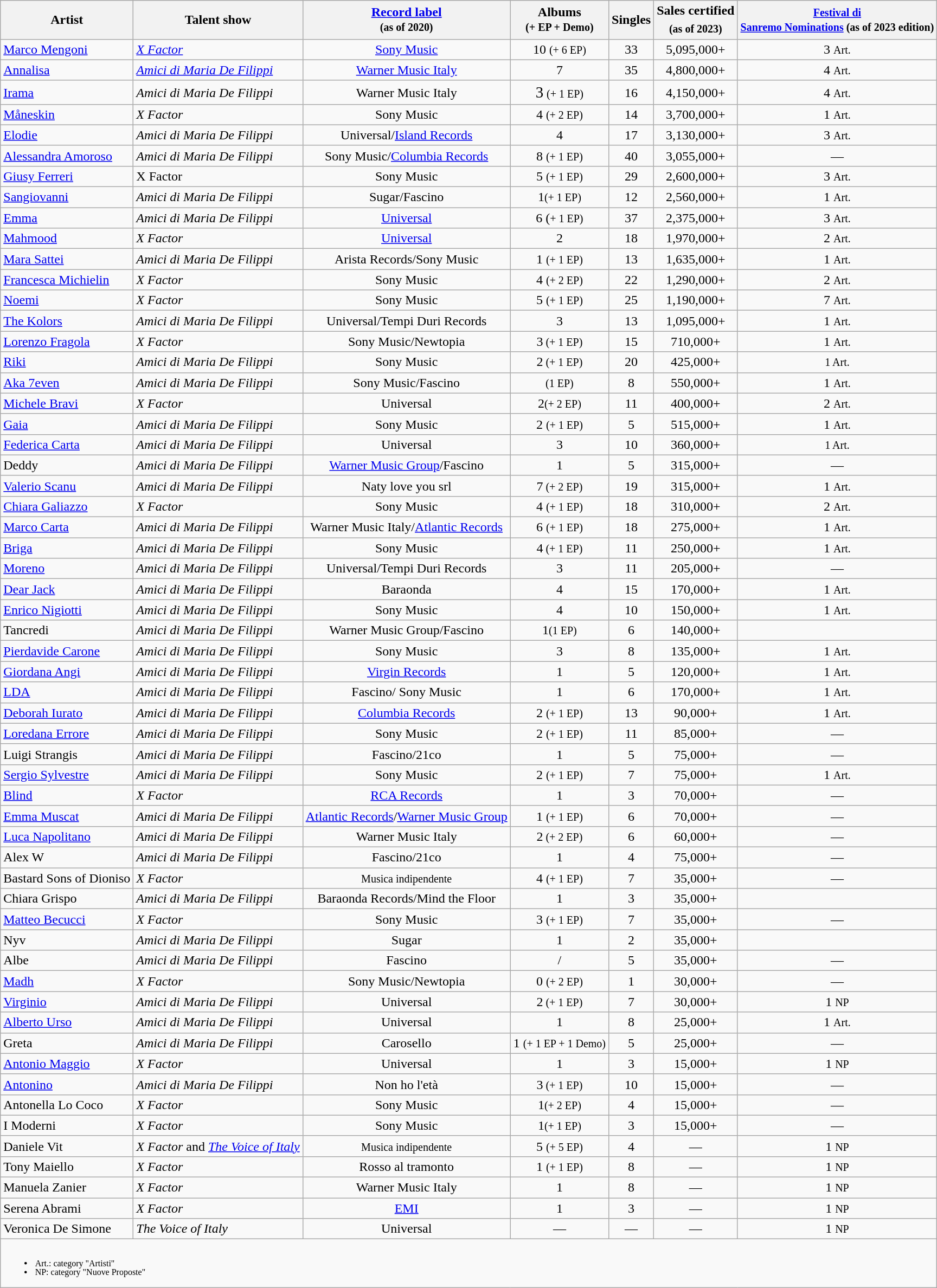<table class="wikitable sortable">
<tr>
<th align="center">Artist</th>
<th align="center">Talent show</th>
<th align="center"><a href='#'>Record label</a><br><small>(as of 2020)</small></th>
<th align="center">Albums<br><small>(+ EP + Demo)</small></th>
<th align="center">Singles</th>
<th align="center">Sales certified<br><sub>(as of 2023)</sub></th>
<th align="center"><small><a href='#'>Festival di<br>Sanremo Nominations</a></small><small> (as of 2023 edition)</small></th>
</tr>
<tr>
<td><a href='#'>Marco Mengoni</a></td>
<td><a href='#'><em>X Factor</em></a></td>
<td style="text-align: center;"><a href='#'>Sony Music</a></td>
<td style="text-align: center;">10 <small>(+ 6 EP)</small></td>
<td style="text-align: center;">33</td>
<td style="text-align: center;">5,095,000+</td>
<td style="text-align: center;">3 <small>Art.</small></td>
</tr>
<tr>
<td><a href='#'>Annalisa</a></td>
<td><em><a href='#'>Amici di Maria De Filippi</a></em></td>
<td style="text-align: center;"><a href='#'>Warner Music Italy</a></td>
<td style="text-align: center;">7</td>
<td style="text-align: center;">35</td>
<td style="text-align: center;">4,800,000+</td>
<td style="text-align: center;">4 <small>Art.</small></td>
</tr>
<tr>
<td><a href='#'>Irama</a></td>
<td><em>Amici di Maria De Filippi</em></td>
<td style="text-align: center;">Warner Music Italy</td>
<td style="text-align: center;"><big>3</big> <small>(+ 1 EP)</small></td>
<td style="text-align: center;">16</td>
<td style="text-align: center;">4,150,000+</td>
<td style="text-align: center;">4 <small>Art.</small></td>
</tr>
<tr>
<td><a href='#'>Måneskin</a></td>
<td><em>X Factor</em></td>
<td style="text-align: center;">Sony Music</td>
<td style="text-align: center;">4 <small>(+ 2 EP)</small></td>
<td style="text-align: center;">14</td>
<td style="text-align: center;">3,700,000+</td>
<td style="text-align: center;">1 <small>Art.</small></td>
</tr>
<tr>
<td><a href='#'>Elodie</a></td>
<td><em>Amici di Maria De Filippi</em></td>
<td style="text-align: center;">Universal/<a href='#'>Island Records</a></td>
<td style="text-align: center;">4</td>
<td style="text-align: center;">17</td>
<td style="text-align: center;">3,130,000+</td>
<td style="text-align: center;">3 <small>Art.</small></td>
</tr>
<tr>
<td><a href='#'>Alessandra Amoroso</a></td>
<td><em>Amici di Maria De Filippi</em></td>
<td style="text-align: center;">Sony Music/<a href='#'>Columbia Records</a></td>
<td style="text-align: center;">8 <small>(+ 1 EP)</small></td>
<td style="text-align: center;">40</td>
<td style="text-align: center;">3,055,000+</td>
<td style="text-align: center;">—</td>
</tr>
<tr>
<td><a href='#'>Giusy Ferreri</a></td>
<td>X Factor</td>
<td style="text-align: center;">Sony Music</td>
<td style="text-align: center;">5 <small>(+ 1 EP)</small></td>
<td style="text-align: center;">29</td>
<td style="text-align: center;">2,600,000+</td>
<td style="text-align: center;">3 <small>Art.</small></td>
</tr>
<tr>
<td><a href='#'>Sangiovanni</a></td>
<td><em>Amici di Maria De Filippi</em></td>
<td style="text-align: center;">Sugar/Fascino</td>
<td style="text-align: center;">1<small>(+ 1 EP)</small></td>
<td style="text-align: center;">12</td>
<td style="text-align: center;">2,560,000+</td>
<td style="text-align: center;">1 <small>Art.</small></td>
</tr>
<tr>
<td><a href='#'>Emma</a></td>
<td><em>Amici di Maria De Filippi</em></td>
<td style="text-align: center;"><a href='#'>Universal</a></td>
<td style="text-align: center;">6 (<small>+ 1 EP)</small></td>
<td style="text-align: center;">37</td>
<td style="text-align: center;">2,375,000+</td>
<td style="text-align: center;">3 <small>Art.</small></td>
</tr>
<tr>
<td><a href='#'>Mahmood</a></td>
<td><em>X Factor</em></td>
<td style="text-align: center;"><a href='#'>Universal</a></td>
<td style="text-align: center;">2</td>
<td style="text-align: center;">18</td>
<td style="text-align: center;">1,970,000+</td>
<td style="text-align: center;">2 <small>Art.</small></td>
</tr>
<tr>
<td><a href='#'>Mara Sattei</a></td>
<td><em>Amici di Maria De Filippi</em></td>
<td style="text-align: center;">Arista Records/Sony Music</td>
<td style="text-align: center;">1 <small>(+ 1 EP)</small></td>
<td style="text-align: center;">13</td>
<td style="text-align: center;">1,635,000+</td>
<td style="text-align: center;">1 <small>Art.</small></td>
</tr>
<tr>
<td><a href='#'>Francesca Michielin</a></td>
<td><em>X Factor</em></td>
<td style="text-align: center;">Sony Music</td>
<td style="text-align: center;">4 <small>(+ 2 EP)</small></td>
<td style="text-align: center;">22</td>
<td style="text-align: center;">1,290,000+</td>
<td style="text-align: center;">2 <small>Art.</small></td>
</tr>
<tr>
<td><a href='#'>Noemi</a></td>
<td><em>X Factor</em></td>
<td style="text-align: center;">Sony Music</td>
<td style="text-align: center;">5 <small>(+ 1 EP)</small></td>
<td style="text-align: center;">25</td>
<td style="text-align: center;">1,190,000+</td>
<td style="text-align: center;">7 <small>Art.</small></td>
</tr>
<tr>
<td><a href='#'>The Kolors</a></td>
<td><em>Amici di Maria De Filippi</em></td>
<td style="text-align: center;">Universal/Tempi Duri Records</td>
<td style="text-align: center;">3</td>
<td style="text-align: center;">13</td>
<td style="text-align: center;">1,095,000+</td>
<td style="text-align: center;">1 <small>Art.</small></td>
</tr>
<tr>
<td><a href='#'>Lorenzo Fragola</a></td>
<td><em>X Factor</em></td>
<td style="text-align: center;">Sony Music/Newtopia</td>
<td style="text-align: center;">3<small> (+ 1 EP)</small></td>
<td style="text-align: center;">15</td>
<td style="text-align: center;">710,000+</td>
<td style="text-align: center;">1 <small>Art.</small></td>
</tr>
<tr>
<td><a href='#'>Riki</a></td>
<td><em>Amici di Maria De Filippi</em></td>
<td style="text-align: center;">Sony Music</td>
<td style="text-align: center;">2<small> (+ 1 EP)</small></td>
<td style="text-align: center;">20</td>
<td style="text-align: center;">425,000+</td>
<td style="text-align: center;"><small>1 Art.</small></td>
</tr>
<tr>
<td><a href='#'>Aka 7even</a></td>
<td><em>Amici di Maria De Filippi</em></td>
<td style="text-align: center;">Sony Music/Fascino</td>
<td style="text-align: center;"><small>(1 EP)</small></td>
<td style="text-align: center;">8</td>
<td style="text-align: center;">550,000+</td>
<td style="text-align: center;">1 <small>Art.</small></td>
</tr>
<tr>
<td><a href='#'>Michele Bravi</a></td>
<td><em>X Factor</em></td>
<td style="text-align: center;">Universal</td>
<td style="text-align: center;">2<small>(+ 2 EP)</small></td>
<td style="text-align: center;">11</td>
<td style="text-align: center;">400,000+</td>
<td style="text-align: center;">2 <small>Art.</small></td>
</tr>
<tr>
<td><a href='#'>Gaia</a></td>
<td><em>Amici di Maria De Filippi</em></td>
<td style="text-align: center;">Sony Music</td>
<td style="text-align: center;">2 <small>(+ 1 EP)</small></td>
<td style="text-align: center;">5</td>
<td style="text-align: center;">515,000+</td>
<td style="text-align: center;">1 <small>Art.</small></td>
</tr>
<tr>
<td><a href='#'>Federica Carta</a></td>
<td><em>Amici di Maria De Filippi</em></td>
<td style="text-align: center;">Universal</td>
<td style="text-align: center;">3</td>
<td style="text-align: center;">10</td>
<td style="text-align: center;">360,000+</td>
<td style="text-align: center;"><small>1 Art.</small></td>
</tr>
<tr>
<td>Deddy</td>
<td><em>Amici di Maria De Filippi</em></td>
<td style="text-align: center;"><a href='#'>Warner Music Group</a>/Fascino</td>
<td style="text-align: center;">1</td>
<td style="text-align: center;">5</td>
<td style="text-align: center;">315,000+</td>
<td style="text-align: center;">—</td>
</tr>
<tr>
<td><a href='#'>Valerio Scanu</a></td>
<td><em>Amici di Maria De Filippi</em></td>
<td style="text-align: center;">Naty love you srl</td>
<td style="text-align: center;">7<small> (+ 2 EP)</small></td>
<td style="text-align: center;">19</td>
<td style="text-align: center;">315,000+</td>
<td style="text-align: center;">1 <small>Art.</small></td>
</tr>
<tr>
<td><a href='#'>Chiara Galiazzo</a></td>
<td><em>X Factor</em></td>
<td style="text-align: center;">Sony Music</td>
<td style="text-align: center;">4 <small>(+ 1 EP)</small></td>
<td style="text-align: center;">18</td>
<td style="text-align: center;">310,000+</td>
<td style="text-align: center;">2 <small>Art.</small></td>
</tr>
<tr>
<td><a href='#'>Marco Carta</a></td>
<td><em>Amici di Maria De Filippi</em></td>
<td style="text-align: center;">Warner Music Italy/<a href='#'>Atlantic Records</a></td>
<td style="text-align: center;">6 <small>(+ 1 EP)</small></td>
<td style="text-align: center;">18</td>
<td style="text-align: center;">275,000+</td>
<td style="text-align: center;">1 <small>Art.</small></td>
</tr>
<tr>
<td><a href='#'>Briga</a></td>
<td><em>Amici di Maria De Filippi</em></td>
<td style="text-align: center;">Sony Music</td>
<td style="text-align: center;">4<small> (+ 1 EP)</small></td>
<td style="text-align: center;">11</td>
<td style="text-align: center;">250,000+</td>
<td style="text-align: center;">1 <small>Art.</small></td>
</tr>
<tr>
<td><a href='#'>Moreno</a></td>
<td><em>Amici di Maria De Filippi</em></td>
<td style="text-align: center;">Universal/Tempi Duri Records</td>
<td style="text-align: center;">3</td>
<td style="text-align: center;">11</td>
<td style="text-align: center;">205,000+</td>
<td style="text-align: center;">—</td>
</tr>
<tr>
<td><a href='#'>Dear Jack</a></td>
<td><em>Amici di Maria De Filippi</em></td>
<td style="text-align: center;">Baraonda</td>
<td style="text-align: center;">4</td>
<td style="text-align: center;">15</td>
<td style="text-align: center;">170,000+</td>
<td style="text-align: center;">1 <small>Art.</small></td>
</tr>
<tr>
<td><a href='#'>Enrico Nigiotti</a></td>
<td><em>Amici di Maria De Filippi</em></td>
<td style="text-align: center;">Sony Music</td>
<td style="text-align: center;">4</td>
<td style="text-align: center;">10</td>
<td style="text-align: center;">150,000+</td>
<td style="text-align: center;">1 <small>Art.</small></td>
</tr>
<tr>
<td>Tancredi</td>
<td><em>Amici di Maria De Filippi</em></td>
<td style="text-align: center;">Warner Music Group/Fascino</td>
<td style="text-align: center;">1<small>(1 EP)</small></td>
<td style="text-align: center;">6</td>
<td style="text-align: center;">140,000+</td>
<td style="text-align: center;"></td>
</tr>
<tr>
<td><a href='#'>Pierdavide Carone</a></td>
<td><em>Amici di Maria De Filippi</em></td>
<td style="text-align: center;">Sony Music</td>
<td style="text-align: center;">3</td>
<td style="text-align: center;">8</td>
<td style="text-align: center;">135,000+</td>
<td style="text-align: center;">1 <small>Art.</small></td>
</tr>
<tr>
<td><a href='#'>Giordana Angi</a></td>
<td><em>Amici di Maria De Filippi</em></td>
<td style="text-align: center;"><a href='#'>Virgin Records</a></td>
<td style="text-align: center;">1</td>
<td style="text-align: center;">5</td>
<td style="text-align: center;">120,000+</td>
<td style="text-align: center;">1 <small>Art.</small></td>
</tr>
<tr>
<td><a href='#'>LDA</a></td>
<td><em>Amici di Maria De Filippi</em></td>
<td style="text-align: center;">Fascino/ Sony Music</td>
<td style="text-align: center;">1</td>
<td style="text-align: center;">6</td>
<td style="text-align: center;">170,000+</td>
<td style="text-align: center;">1 <small>Art.</small></td>
</tr>
<tr>
<td><a href='#'>Deborah Iurato</a></td>
<td><em>Amici di Maria De Filippi</em></td>
<td style="text-align: center;"><a href='#'>Columbia Records</a></td>
<td style="text-align: center;">2 <small>(+ 1 EP)</small></td>
<td style="text-align: center;">13</td>
<td style="text-align: center;">90,000+</td>
<td style="text-align: center;">1 <small>Art.</small></td>
</tr>
<tr>
<td><a href='#'>Loredana Errore</a></td>
<td><em>Amici di Maria De Filippi</em></td>
<td style="text-align: center;">Sony Music</td>
<td style="text-align: center;">2 <small>(+ 1 EP)</small></td>
<td style="text-align: center;">11</td>
<td style="text-align: center;">85,000+</td>
<td style="text-align: center;">—</td>
</tr>
<tr>
<td>Luigi Strangis</td>
<td><em>Amici di Maria De Filippi</em></td>
<td style="text-align: center;">Fascino/21co</td>
<td style="text-align: center;">1</td>
<td style="text-align: center;">5</td>
<td style="text-align: center;">75,000+</td>
<td style="text-align: center;">—</td>
</tr>
<tr>
<td><a href='#'>Sergio Sylvestre</a></td>
<td><em>Amici di Maria De Filippi</em></td>
<td style="text-align: center;">Sony Music</td>
<td style="text-align: center;">2 <small>(+ 1 EP)</small></td>
<td style="text-align: center;">7</td>
<td style="text-align: center;">75,000+</td>
<td style="text-align: center;">1 <small>Art.</small></td>
</tr>
<tr>
<td><a href='#'>Blind</a></td>
<td><em>X Factor</em></td>
<td style="text-align: center;"><a href='#'>RCA Records</a></td>
<td style="text-align: center;">1</td>
<td style="text-align: center;">3</td>
<td style="text-align: center;">70,000+</td>
<td style="text-align: center;">—</td>
</tr>
<tr>
<td><a href='#'>Emma Muscat</a></td>
<td><em>Amici di Maria De Filippi</em></td>
<td style="text-align: center;"><a href='#'>Atlantic Records</a>/<a href='#'>Warner Music Group</a></td>
<td style="text-align: center;">1 <small>(+ 1 EP)</small></td>
<td style="text-align: center;">6</td>
<td style="text-align: center;">70,000+</td>
<td style="text-align: center;">—</td>
</tr>
<tr>
<td><a href='#'>Luca Napolitano</a></td>
<td><em>Amici di Maria De Filippi</em></td>
<td style="text-align: center;">Warner Music Italy</td>
<td style="text-align: center;">2<small> (+ 2 EP)</small></td>
<td style="text-align: center;">6</td>
<td style="text-align: center;">60,000+</td>
<td style="text-align: center;">—</td>
</tr>
<tr>
<td>Alex W</td>
<td><em>Amici di Maria De Filippi</em></td>
<td style="text-align: center;">Fascino/21co</td>
<td style="text-align: center;">1</td>
<td style="text-align: center;">4</td>
<td style="text-align: center;">75,000+</td>
<td style="text-align: center;">—</td>
</tr>
<tr>
<td>Bastard Sons of Dioniso</td>
<td><em>X Factor</em></td>
<td style="text-align: center;"><small>Musica indipendente</small></td>
<td style="text-align: center;">4 <small>(+ 1 EP)</small></td>
<td style="text-align: center;">7</td>
<td style="text-align: center;">35,000+</td>
<td style="text-align: center;">—</td>
</tr>
<tr>
<td>Chiara Grispo</td>
<td><em>Amici di Maria De Filippi</em></td>
<td style="text-align: center;">Baraonda Records/Mind the Floor</td>
<td style="text-align: center;">1</td>
<td style="text-align: center;">3</td>
<td style="text-align: center;">35,000+</td>
<td style="text-align: center;"></td>
</tr>
<tr>
<td><a href='#'>Matteo Becucci</a></td>
<td><em>X Factor</em></td>
<td style="text-align: center;">Sony Music</td>
<td style="text-align: center;">3 <small>(+ 1 EP)</small></td>
<td style="text-align: center;">7</td>
<td style="text-align: center;">35,000+</td>
<td style="text-align: center;">—</td>
</tr>
<tr>
<td>Nyv</td>
<td><em>Amici di Maria De Filippi</em></td>
<td style="text-align: center;">Sugar</td>
<td style="text-align: center;">1</td>
<td style="text-align: center;">2</td>
<td style="text-align: center;">35,000+</td>
<td style="text-align: center;"></td>
</tr>
<tr>
<td>Albe</td>
<td><em>Amici di Maria De Filippi</em></td>
<td style="text-align: center;">Fascino</td>
<td style="text-align: center;">/</td>
<td style="text-align: center;">5</td>
<td style="text-align: center;">35,000+</td>
<td style="text-align: center;">—</td>
</tr>
<tr>
<td><a href='#'>Madh</a></td>
<td><em>X Factor</em></td>
<td style="text-align: center;">Sony Music/Newtopia</td>
<td style="text-align: center;">0 <small>(+ 2 EP)</small></td>
<td style="text-align: center;">1</td>
<td style="text-align: center;">30,000+</td>
<td style="text-align: center;">—</td>
</tr>
<tr>
<td><a href='#'>Virginio</a></td>
<td><em>Amici di Maria De Filippi</em></td>
<td style="text-align: center;">Universal</td>
<td style="text-align: center;">2<small> (+ 1 EP)</small></td>
<td style="text-align: center;">7</td>
<td style="text-align: center;">30,000+</td>
<td style="text-align: center;">1 <small>NP</small></td>
</tr>
<tr>
<td><a href='#'>Alberto Urso</a></td>
<td><em>Amici di Maria De Filippi</em></td>
<td style="text-align: center;">Universal</td>
<td style="text-align: center;">1</td>
<td style="text-align: center;">8</td>
<td style="text-align: center;">25,000+</td>
<td style="text-align: center;">1 <small>Art.</small></td>
</tr>
<tr>
<td>Greta</td>
<td><em>Amici di Maria De Filippi</em></td>
<td style="text-align: center;">Carosello</td>
<td style="text-align: center;">1 <small>(+ 1 EP + 1 Demo)</small></td>
<td style="text-align: center;">5</td>
<td style="text-align: center;">25,000+</td>
<td style="text-align: center;">—</td>
</tr>
<tr>
<td><a href='#'>Antonio Maggio</a></td>
<td><em>X Factor</em></td>
<td style="text-align: center;">Universal</td>
<td style="text-align: center;">1</td>
<td style="text-align: center;">3</td>
<td style="text-align: center;">15,000+</td>
<td style="text-align: center;">1 <small>NP</small></td>
</tr>
<tr>
<td><a href='#'>Antonino</a></td>
<td><em>Amici di Maria De Filippi</em></td>
<td style="text-align: center;">Non ho l'età</td>
<td style="text-align: center;">3<small> (+ 1 EP)</small></td>
<td style="text-align: center;">10</td>
<td style="text-align: center;">15,000+</td>
<td style="text-align: center;">—</td>
</tr>
<tr>
<td>Antonella Lo Coco</td>
<td><em>X Factor</em></td>
<td style="text-align: center;">Sony Music</td>
<td style="text-align: center;">1<small>(+ 2 EP)</small></td>
<td style="text-align: center;">4</td>
<td style="text-align: center;">15,000+</td>
<td style="text-align: center;">—</td>
</tr>
<tr>
<td>I Moderni</td>
<td><em>X Factor</em></td>
<td style="text-align: center;">Sony Music</td>
<td style="text-align: center;">1<small>(+ 1 EP)</small></td>
<td style="text-align: center;">3</td>
<td style="text-align: center;">15,000+</td>
<td style="text-align: center;">—</td>
</tr>
<tr>
<td>Daniele Vit</td>
<td><em>X Factor</em> and <em><a href='#'>The Voice of Italy</a></em></td>
<td style="text-align: center;"><small>Musica indipendente</small></td>
<td style="text-align: center;">5 <small>(+ 5 EP)</small></td>
<td style="text-align: center;">4</td>
<td style="text-align: center;">—</td>
<td style="text-align: center;">1 <small>NP</small></td>
</tr>
<tr>
<td>Tony Maiello</td>
<td><em>X Factor</em></td>
<td style="text-align: center;">Rosso al tramonto</td>
<td style="text-align: center;">1 <small>(+ 1 EP)</small></td>
<td style="text-align: center;">8</td>
<td style="text-align: center;">—</td>
<td style="text-align: center;">1 <small>NP</small></td>
</tr>
<tr>
<td>Manuela Zanier</td>
<td><em>X Factor</em></td>
<td style="text-align: center;">Warner Music Italy</td>
<td style="text-align: center;">1</td>
<td style="text-align: center;">8</td>
<td style="text-align: center;">—</td>
<td style="text-align: center;">1 <small>NP</small></td>
</tr>
<tr>
<td>Serena Abrami</td>
<td><em>X Factor</em></td>
<td style="text-align: center;"><a href='#'>EMI</a></td>
<td style="text-align: center;">1</td>
<td style="text-align: center;">3</td>
<td style="text-align: center;">—</td>
<td style="text-align: center;">1 <small>NP</small></td>
</tr>
<tr>
<td>Veronica De Simone</td>
<td><em>The Voice of Italy</em></td>
<td style="text-align: center;">Universal</td>
<td style="text-align: center;">—</td>
<td style="text-align: center;">—</td>
<td style="text-align: center;">—</td>
<td style="text-align: center;">1 <small>NP</small></td>
</tr>
<tr>
<td align="left" colspan="11" style="font-size: 8pt"><br><ul><li>Art.: category "Artisti"</li><li>NP: category "Nuove Proposte"</li></ul></td>
</tr>
</table>
